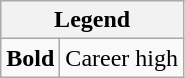<table class="wikitable">
<tr>
<th colspan="2">Legend</th>
</tr>
<tr>
<td><strong>Bold</strong></td>
<td>Career high</td>
</tr>
</table>
